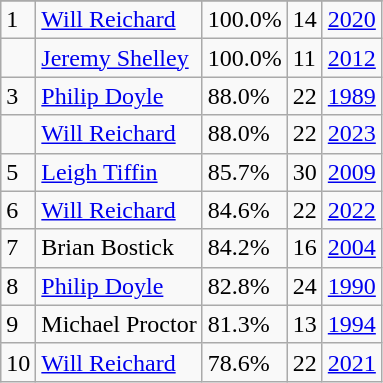<table class="wikitable">
<tr>
</tr>
<tr>
<td>1</td>
<td><a href='#'>Will Reichard</a></td>
<td><abbr>100.0%</abbr></td>
<td>14</td>
<td><a href='#'>2020</a></td>
</tr>
<tr>
<td></td>
<td><a href='#'>Jeremy Shelley</a></td>
<td><abbr>100.0%</abbr></td>
<td>11</td>
<td><a href='#'>2012</a></td>
</tr>
<tr>
<td>3</td>
<td><a href='#'>Philip Doyle</a></td>
<td><abbr>88.0%</abbr></td>
<td>22</td>
<td><a href='#'>1989</a></td>
</tr>
<tr>
<td></td>
<td><a href='#'>Will Reichard</a></td>
<td><abbr>88.0%</abbr></td>
<td>22</td>
<td><a href='#'>2023</a></td>
</tr>
<tr>
<td>5</td>
<td><a href='#'>Leigh Tiffin</a></td>
<td><abbr>85.7%</abbr></td>
<td>30</td>
<td><a href='#'>2009</a></td>
</tr>
<tr>
<td>6</td>
<td><a href='#'>Will Reichard</a></td>
<td><abbr>84.6%</abbr></td>
<td>22</td>
<td><a href='#'>2022</a></td>
</tr>
<tr>
<td>7</td>
<td>Brian Bostick</td>
<td><abbr>84.2%</abbr></td>
<td>16</td>
<td><a href='#'>2004</a></td>
</tr>
<tr>
<td>8</td>
<td><a href='#'>Philip Doyle</a></td>
<td><abbr>82.8%</abbr></td>
<td>24</td>
<td><a href='#'>1990</a></td>
</tr>
<tr>
<td>9</td>
<td>Michael Proctor</td>
<td><abbr>81.3%</abbr></td>
<td>13</td>
<td><a href='#'>1994</a></td>
</tr>
<tr>
<td>10</td>
<td><a href='#'>Will Reichard</a></td>
<td><abbr>78.6%</abbr></td>
<td>22</td>
<td><a href='#'>2021</a></td>
</tr>
</table>
